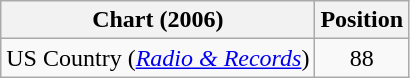<table class="wikitable">
<tr>
<th>Chart (2006)</th>
<th>Position</th>
</tr>
<tr>
<td>US Country (<em><a href='#'>Radio & Records</a></em>)</td>
<td align="center">88</td>
</tr>
</table>
